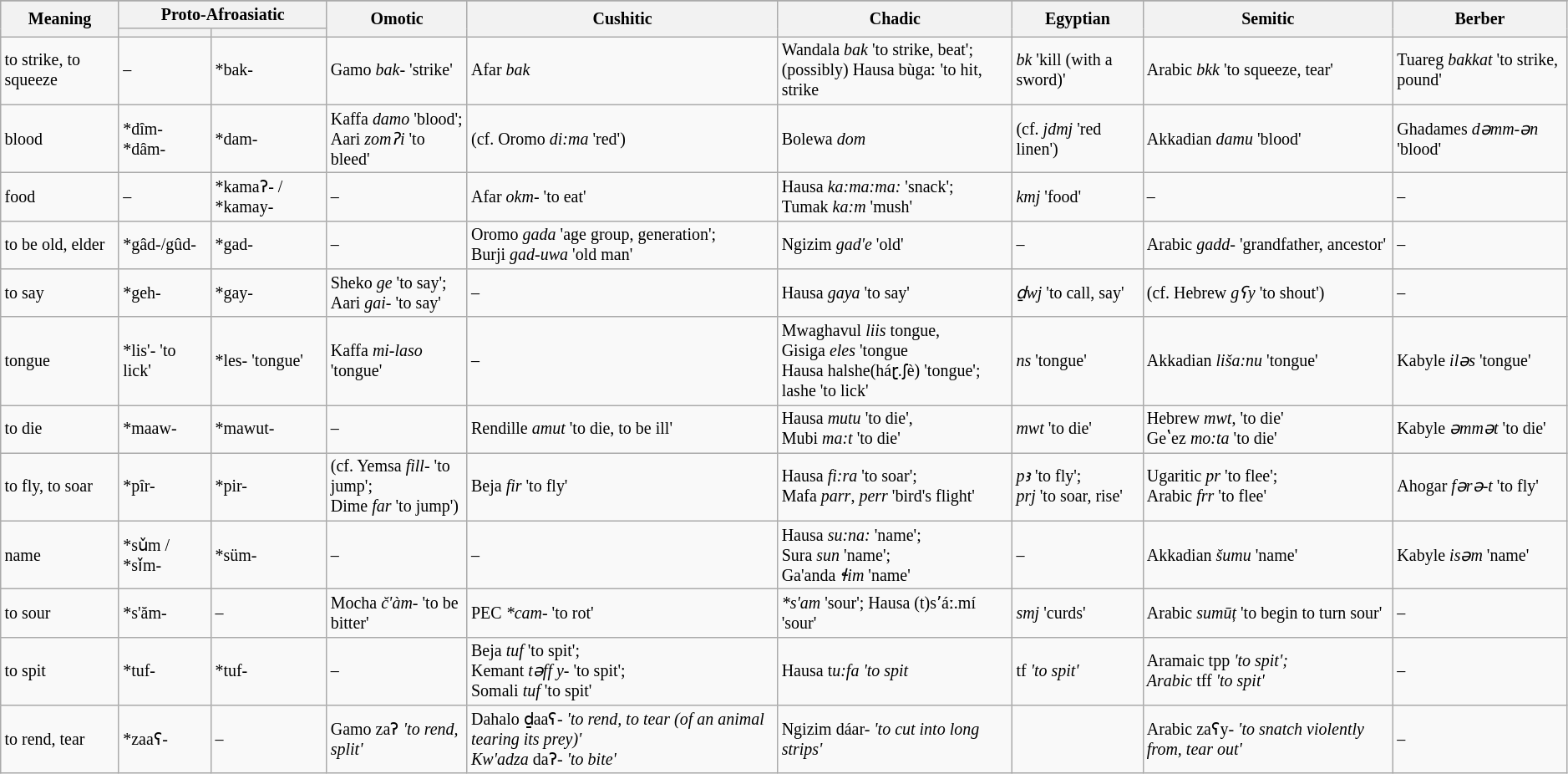<table class="wikitable" style="font-size:smaller;">
<tr>
</tr>
<tr>
<th rowspan="2">Meaning</th>
<th colspan="2">Proto-Afroasiatic</th>
<th rowspan="2">Omotic</th>
<th rowspan="2">Cushitic</th>
<th rowspan="2">Chadic</th>
<th rowspan="2">Egyptian</th>
<th rowspan="2">Semitic</th>
<th rowspan="2">Berber</th>
</tr>
<tr>
<th></th>
<th></th>
</tr>
<tr>
<td>to strike, to squeeze</td>
<td>–</td>
<td>*bak-</td>
<td>Gamo <em>bak-</em> 'strike'</td>
<td>Afar <em>bak</em></td>
<td>Wandala <em>bak</em> 'to strike, beat';<br>(possibly) Hausa bùgaː 'to hit, strike</td>
<td><em>bk</em> 'kill (with a sword)'</td>
<td>Arabic <em>bkk</em> 'to squeeze, tear'</td>
<td>Tuareg <em>bakkat</em> 'to strike, pound'</td>
</tr>
<tr>
<td>blood</td>
<td>*dîm-<br> *dâm-</td>
<td>*dam-</td>
<td>Kaffa <em>damo</em> 'blood';<br> Aari <em>zomʔi</em> 'to bleed'</td>
<td>(cf. Oromo <em>di:ma</em> 'red')</td>
<td>Bolewa <em>dom</em></td>
<td>(cf. <em>jdmj</em> 'red linen')</td>
<td>Akkadian <em>damu</em> 'blood'</td>
<td>Ghadames <em>dəmm-ən</em> 'blood'</td>
</tr>
<tr>
<td>food</td>
<td>–</td>
<td>*kamaʔ- / *kamay-</td>
<td>–</td>
<td>Afar <em>okm-</em> 'to eat'</td>
<td>Hausa <em>ka:ma:ma:</em> 'snack';<br> Tumak <em>ka:m</em> 'mush'</td>
<td><em>kmj</em> 'food'</td>
<td>–</td>
<td>–</td>
</tr>
<tr>
<td>to be old, elder</td>
<td>*gâd-/gûd-</td>
<td>*gad-</td>
<td>–</td>
<td>Oromo <em>gada</em> 'age group, generation';<br> Burji <em>gad-uwa</em> 'old man'</td>
<td>Ngizim <em>gad'e</em> 'old'</td>
<td>–</td>
<td>Arabic <em>gadd-</em> 'grandfather, ancestor'</td>
<td>–</td>
</tr>
<tr>
<td>to say</td>
<td>*geh-</td>
<td>*gay-</td>
<td>Sheko <em>ge</em> 'to say';<br> Aari <em>gai-</em> 'to say'</td>
<td>–</td>
<td>Hausa <em>gaya</em> 'to say'</td>
<td><em>ḏwj</em> 'to call, say'</td>
<td>(cf. Hebrew <em>gʕy</em> 'to shout')</td>
<td>–</td>
</tr>
<tr>
<td>tongue</td>
<td>*lis'- 'to lick'</td>
<td>*les- 'tongue'</td>
<td>Kaffa <em>mi-laso</em> 'tongue'</td>
<td>–</td>
<td>Mwaghavul <em>liis</em> tongue,<br> Gisiga <em>eles</em> 'tongue<br>Hausa halshe(háɽ.ʃè) 'tongue'; lashe 'to lick'</td>
<td><em>ns</em> 'tongue'</td>
<td>Akkadian <em>liša:nu</em> 'tongue'</td>
<td>Kabyle <em>iləs</em> 'tongue'</td>
</tr>
<tr>
<td>to die</td>
<td>*maaw-</td>
<td>*mawut-</td>
<td>–</td>
<td>Rendille <em>amut</em> 'to die, to be ill'</td>
<td>Hausa <em>mutu</em> 'to die',<br> Mubi <em>ma:t</em> 'to die'</td>
<td><em>mwt</em> 'to die'</td>
<td>Hebrew <em>mwt</em>, 'to die'<br> Geʽez <em>mo:ta</em> 'to die'</td>
<td>Kabyle <em>əmmət</em> 'to die'</td>
</tr>
<tr>
<td>to fly, to soar</td>
<td>*pîr-</td>
<td>*pir-</td>
<td>(cf. Yemsa <em>fill-</em> 'to jump';<br> Dime <em>far</em> 'to jump')</td>
<td>Beja <em>fir</em> 'to fly'</td>
<td>Hausa <em>fi:ra</em> 'to soar';<br> Mafa <em>parr</em>, <em>perr</em> 'bird's flight'</td>
<td><em>pꜣ</em> 'to fly';<br> <em>prj</em> 'to soar, rise'</td>
<td>Ugaritic <em>pr</em> 'to flee';<br> Arabic <em>frr</em> 'to flee'</td>
<td>Ahogar <em>fərə-t</em> 'to fly'</td>
</tr>
<tr>
<td>name</td>
<td>*sǔm / *sǐm-</td>
<td>*süm-</td>
<td>–</td>
<td>–</td>
<td>Hausa <em>su:na:</em> 'name';<br> Sura <em>sun</em> 'name';<br> Ga'anda <em>ɬim</em> 'name'</td>
<td>–</td>
<td>Akkadian <em>šumu</em> 'name'</td>
<td>Kabyle <em>isəm</em> 'name'</td>
</tr>
<tr>
<td>to sour</td>
<td>*s'ăm-</td>
<td>–</td>
<td>Mocha <em>č'àm-</em> 'to be bitter'</td>
<td>PEC <em>*cam-</em> 'to rot'</td>
<td><em>*s'am</em> 'sour'; Hausa (t)sʼáː.mí 'sour'</td>
<td><em>smj</em> 'curds'</td>
<td>Arabic <em>sumūț</em> 'to begin to turn sour'</td>
<td>–</td>
</tr>
<tr>
<td>to spit</td>
<td>*tuf-</td>
<td>*tuf-</td>
<td>–</td>
<td>Beja <em>tuf</em> 'to spit';<br> Kemant <em>təff y-</em> 'to spit';<br> Somali <em>tuf</em> 'to spit'</td>
<td>Hausa t<em>u:fa 'to spit<strong></td>
<td></em>tf<em> 'to spit'</td>
<td>Aramaic </em>tpp<em> 'to spit';<br> Arabic </em>tff<em> 'to spit'</td>
<td>–</td>
</tr>
<tr>
<td>to rend, tear</td>
<td>*zaaʕ-</td>
<td>–</td>
<td>Gamo </em>zaʔ<em> 'to rend, split'</td>
<td>Dahalo </em>ḏaaʕ-<em> 'to rend, to tear (of an animal tearing its prey)'<br> Kw'adza </em>daʔ-<em> 'to bite'</td>
<td>Ngizim </em>dáar-<em> 'to cut into long strips'</td>
<td></td>
<td>Arabic </em>zaʕy-<em> 'to snatch violently from, tear out'</td>
<td>–</td>
</tr>
</table>
